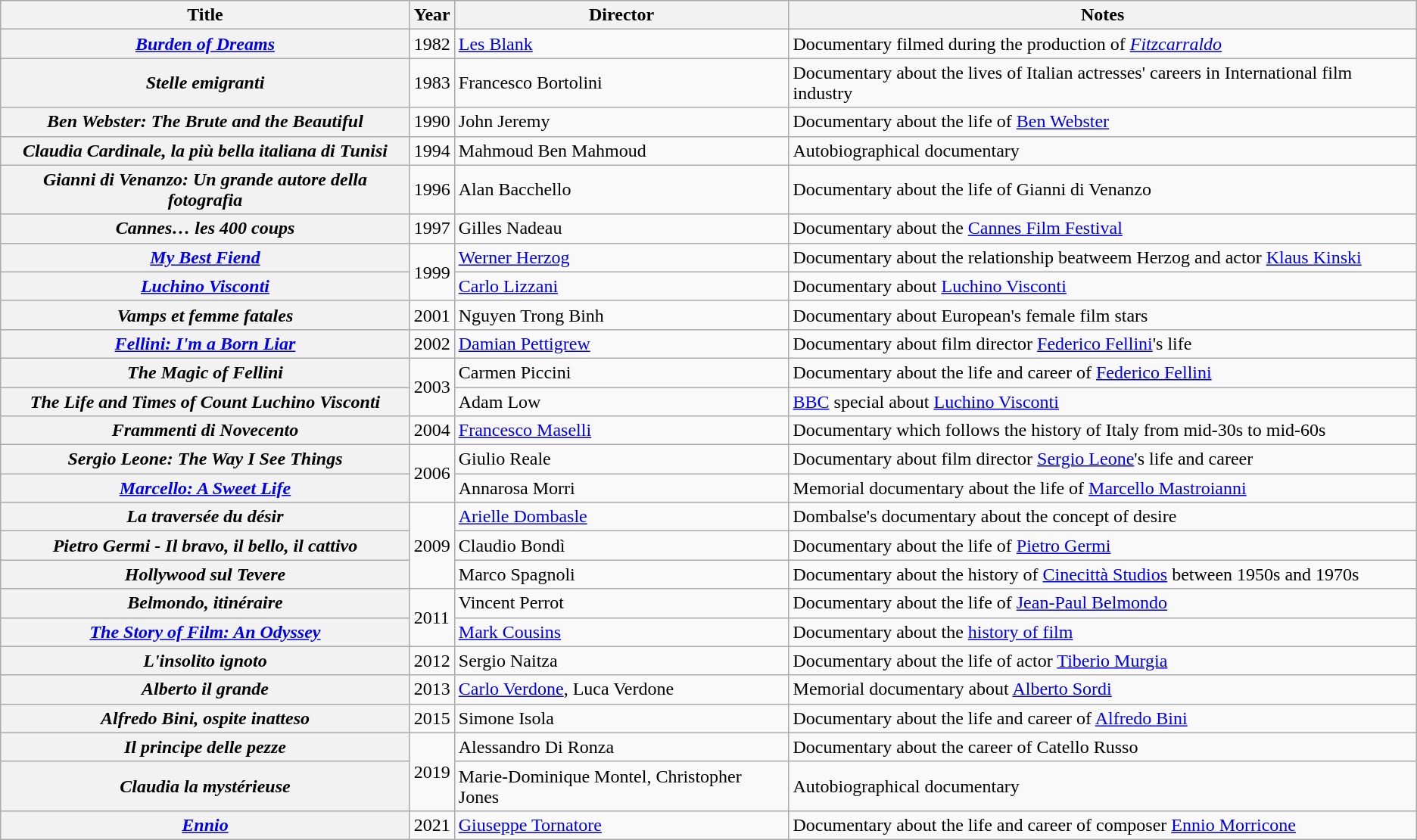<table class="wikitable plainrowheaders sortable">
<tr>
<th scope="col">Title</th>
<th scope="col">Year</th>
<th scope="col">Director</th>
<th scope="col" class="unsortable">Notes</th>
</tr>
<tr>
<th scope="row"><em><a href='#'>Burden of Dreams</a></em></th>
<td>1982</td>
<td><a href='#'>Les Blank</a></td>
<td>Documentary filmed during the production of <em><a href='#'>Fitzcarraldo</a></em></td>
</tr>
<tr>
<th scope="row"><em>Stelle emigranti</em></th>
<td>1983</td>
<td>Francesco Bortolini</td>
<td>Documentary about the lives of Italian actresses' careers in International film industry</td>
</tr>
<tr>
<th scope="row"><em>Ben Webster: The Brute and the Beautiful</em></th>
<td>1990</td>
<td>John Jeremy</td>
<td>Documentary about the life of <a href='#'>Ben Webster</a></td>
</tr>
<tr>
<th scope="row"><em>Claudia Cardinale, la più bella italiana di Tunisi</em></th>
<td>1994</td>
<td>Mahmoud Ben Mahmoud</td>
<td>Autobiographical documentary</td>
</tr>
<tr>
<th scope="row"><em>Gianni di Venanzo: Un grande autore della fotografia</em></th>
<td>1996</td>
<td>Alan Bacchello</td>
<td>Documentary about the life of Gianni di Venanzo</td>
</tr>
<tr>
<th scope="row"><em>Cannes… les 400 coups</em></th>
<td>1997</td>
<td>Gilles Nadeau</td>
<td>Documentary about the <a href='#'>Cannes Film Festival</a></td>
</tr>
<tr>
<th scope="row"><em><a href='#'>My Best Fiend</a></em></th>
<td rowspan="2">1999</td>
<td><a href='#'>Werner Herzog</a></td>
<td>Documentary about the relationship beatweem Herzog and actor <a href='#'>Klaus Kinski</a></td>
</tr>
<tr>
<th scope="row"><em><a href='#'>Luchino Visconti</a></em></th>
<td><a href='#'>Carlo Lizzani</a></td>
<td>Documentary about <a href='#'>Luchino Visconti</a></td>
</tr>
<tr>
<th scope="row"><em>Vamps et femme fatales</em></th>
<td>2001</td>
<td>Nguyen Trong Binh</td>
<td>Documentary about European's female film stars</td>
</tr>
<tr>
<th scope="row"><em><a href='#'>Fellini: I'm a Born Liar</a></em></th>
<td>2002</td>
<td><a href='#'>Damian Pettigrew</a></td>
<td>Documentary about film director <a href='#'>Federico Fellini</a>'s life</td>
</tr>
<tr>
<th scope="row"><em>The Magic of Fellini</em></th>
<td rowspan="2">2003</td>
<td>Carmen Piccini</td>
<td>Documentary about the life and career of <a href='#'>Federico Fellini</a></td>
</tr>
<tr>
<th scope="row"><em>The Life and Times of Count Luchino Visconti</em></th>
<td>Adam Low</td>
<td><a href='#'>BBC</a> special about <a href='#'>Luchino Visconti</a></td>
</tr>
<tr>
<th scope="row"><em>Frammenti di Novecento</em></th>
<td>2004</td>
<td><a href='#'>Francesco Maselli</a></td>
<td>Documentary which follows the history of Italy from mid-30s to mid-60s</td>
</tr>
<tr>
<th scope="row"><em>Sergio Leone: The Way I See Things</em></th>
<td rowspan="2">2006</td>
<td>Giulio Reale</td>
<td>Documentary about film director <a href='#'>Sergio Leone</a>'s life and career</td>
</tr>
<tr>
<th scope="row"><em><a href='#'>Marcello: A Sweet Life</a></em></th>
<td>Annarosa Morri</td>
<td>Memorial documentary about the life of <a href='#'>Marcello Mastroianni</a></td>
</tr>
<tr>
<th scope="row"><em>La traversée du désir</em></th>
<td rowspan="3">2009</td>
<td><a href='#'>Arielle Dombasle</a></td>
<td>Dombalse's documentary about the concept of desire</td>
</tr>
<tr>
<th scope="row"><em>Pietro Germi - Il bravo, il bello, il cattivo</em></th>
<td>Claudio Bondì</td>
<td>Documentary about the life of <a href='#'>Pietro Germi</a></td>
</tr>
<tr>
<th scope="row"><em>Hollywood sul Tevere</em></th>
<td>Marco Spagnoli</td>
<td>Documentary about the history of <a href='#'>Cinecittà Studios</a> between 1950s and 1970s</td>
</tr>
<tr>
<th scope="row"><em>Belmondo, itinéraire</em></th>
<td rowspan="2">2011</td>
<td>Vincent Perrot</td>
<td>Documentary about the life of <a href='#'>Jean-Paul Belmondo</a></td>
</tr>
<tr>
<th scope="row"><em><a href='#'>The Story of Film: An Odyssey</a></em></th>
<td><a href='#'>Mark Cousins</a></td>
<td>Documentary about the <a href='#'>history of film</a></td>
</tr>
<tr>
<th scope="row"><em>L'insolito ignoto</em></th>
<td>2012</td>
<td>Sergio Naitza</td>
<td>Documentary about the life of actor <a href='#'>Tiberio Murgia</a></td>
</tr>
<tr>
<th scope="row"><em>Alberto il grande</em></th>
<td>2013</td>
<td><a href='#'>Carlo Verdone</a>, Luca Verdone</td>
<td>Memorial documentary about <a href='#'>Alberto Sordi</a></td>
</tr>
<tr>
<th scope="row"><em>Alfredo Bini, ospite inatteso</em></th>
<td>2015</td>
<td>Simone Isola</td>
<td>Documentary about the life and career of <a href='#'>Alfredo Bini</a></td>
</tr>
<tr>
<th scope="row"><em>Il principe delle pezze</em></th>
<td rowspan="2">2019</td>
<td>Alessandro Di Ronza</td>
<td>Documentary about the career of Catello Russo</td>
</tr>
<tr>
<th scope="row"><em>Claudia la mystérieuse</em></th>
<td>Marie-Dominique Montel, Christopher Jones</td>
<td>Autobiographical documentary</td>
</tr>
<tr>
<th scope="row"><em><a href='#'>Ennio</a></em></th>
<td>2021</td>
<td><a href='#'>Giuseppe Tornatore</a></td>
<td>Documentary about the life and career of composer <a href='#'>Ennio Morricone</a></td>
</tr>
</table>
